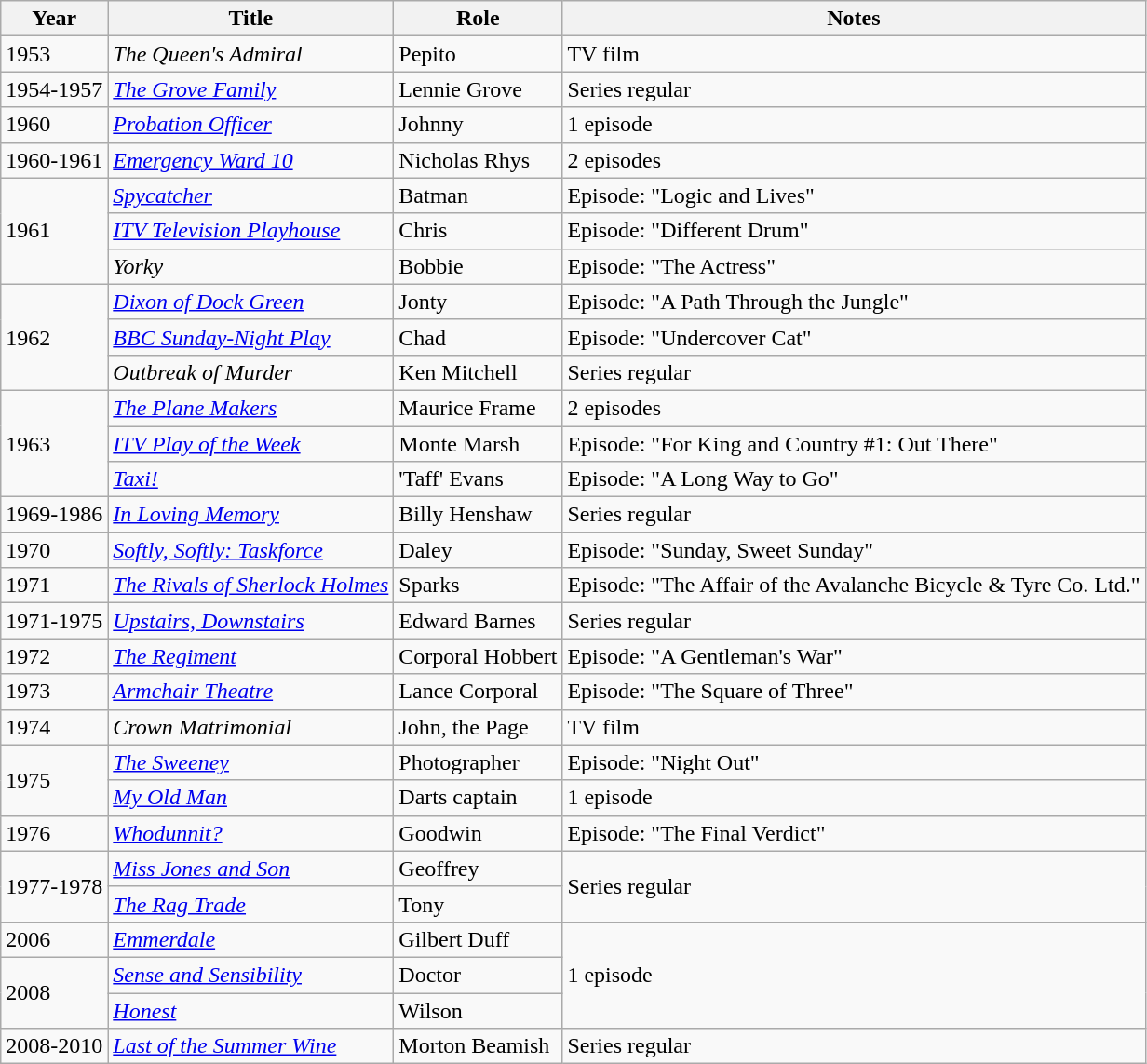<table class="wikitable">
<tr>
<th>Year</th>
<th>Title</th>
<th>Role</th>
<th>Notes</th>
</tr>
<tr>
<td>1953</td>
<td><em>The Queen's Admiral</em></td>
<td>Pepito</td>
<td>TV film</td>
</tr>
<tr>
<td>1954-1957</td>
<td><em><a href='#'>The Grove Family</a></em></td>
<td>Lennie Grove</td>
<td>Series regular</td>
</tr>
<tr>
<td>1960</td>
<td><em><a href='#'>Probation Officer</a></em></td>
<td>Johnny</td>
<td>1 episode</td>
</tr>
<tr>
<td>1960-1961</td>
<td><em><a href='#'>Emergency Ward 10</a></em></td>
<td>Nicholas Rhys</td>
<td>2 episodes</td>
</tr>
<tr>
<td rowspan="3">1961</td>
<td><em><a href='#'>Spycatcher</a></em></td>
<td>Batman</td>
<td>Episode: "Logic and Lives"</td>
</tr>
<tr>
<td><em><a href='#'>ITV Television Playhouse</a></em></td>
<td>Chris</td>
<td>Episode: "Different Drum"</td>
</tr>
<tr>
<td><em>Yorky</em></td>
<td>Bobbie</td>
<td>Episode: "The Actress"</td>
</tr>
<tr>
<td rowspan="3">1962</td>
<td><em><a href='#'>Dixon of Dock Green</a></em></td>
<td>Jonty</td>
<td>Episode: "A Path Through the Jungle"</td>
</tr>
<tr>
<td><em><a href='#'>BBC Sunday-Night Play</a></em></td>
<td>Chad</td>
<td>Episode: "Undercover Cat"</td>
</tr>
<tr>
<td><em>Outbreak of Murder</em></td>
<td>Ken Mitchell</td>
<td>Series regular</td>
</tr>
<tr>
<td rowspan="3">1963</td>
<td><em><a href='#'>The Plane Makers</a></em></td>
<td>Maurice Frame</td>
<td>2 episodes</td>
</tr>
<tr>
<td><em><a href='#'>ITV Play of the Week</a></em></td>
<td>Monte Marsh</td>
<td>Episode: "For King and Country #1: Out There"</td>
</tr>
<tr>
<td><em><a href='#'>Taxi!</a></em></td>
<td>'Taff' Evans</td>
<td>Episode: "A Long Way to Go"</td>
</tr>
<tr>
<td>1969-1986</td>
<td><em><a href='#'>In Loving Memory</a></em></td>
<td>Billy Henshaw</td>
<td>Series regular</td>
</tr>
<tr>
<td>1970</td>
<td><em><a href='#'>Softly, Softly: Taskforce</a></em></td>
<td>Daley</td>
<td>Episode: "Sunday, Sweet Sunday"</td>
</tr>
<tr>
<td>1971</td>
<td><em><a href='#'>The Rivals of Sherlock Holmes</a></em></td>
<td>Sparks</td>
<td>Episode: "The Affair of the Avalanche Bicycle & Tyre Co. Ltd."</td>
</tr>
<tr>
<td>1971-1975</td>
<td><em><a href='#'>Upstairs, Downstairs</a></em></td>
<td>Edward Barnes</td>
<td>Series regular</td>
</tr>
<tr>
<td>1972</td>
<td><em><a href='#'>The Regiment</a></em></td>
<td>Corporal Hobbert</td>
<td>Episode: "A Gentleman's War"</td>
</tr>
<tr>
<td>1973</td>
<td><em><a href='#'>Armchair Theatre</a></em></td>
<td>Lance Corporal</td>
<td>Episode: "The Square of Three"</td>
</tr>
<tr>
<td>1974</td>
<td><em>Crown Matrimonial</em></td>
<td>John, the Page</td>
<td>TV film</td>
</tr>
<tr>
<td rowspan="2">1975</td>
<td><em><a href='#'>The Sweeney</a></em></td>
<td>Photographer</td>
<td>Episode: "Night Out"</td>
</tr>
<tr>
<td><em><a href='#'>My Old Man</a></em></td>
<td>Darts captain</td>
<td>1 episode</td>
</tr>
<tr>
<td>1976</td>
<td><em><a href='#'>Whodunnit?</a></em></td>
<td>Goodwin</td>
<td>Episode: "The Final Verdict"</td>
</tr>
<tr>
<td rowspan="2">1977-1978</td>
<td><em><a href='#'>Miss Jones and Son</a></em></td>
<td>Geoffrey</td>
<td rowspan="2">Series regular</td>
</tr>
<tr>
<td><em><a href='#'>The Rag Trade</a></em></td>
<td>Tony</td>
</tr>
<tr>
<td>2006</td>
<td><em><a href='#'>Emmerdale</a></em></td>
<td>Gilbert Duff</td>
<td rowspan="3">1 episode</td>
</tr>
<tr>
<td rowspan="2">2008</td>
<td><em><a href='#'>Sense and Sensibility</a></em></td>
<td>Doctor</td>
</tr>
<tr>
<td><em><a href='#'>Honest</a></em></td>
<td>Wilson</td>
</tr>
<tr>
<td>2008-2010</td>
<td><em><a href='#'>Last of the Summer Wine</a></em></td>
<td>Morton Beamish</td>
<td>Series regular</td>
</tr>
</table>
